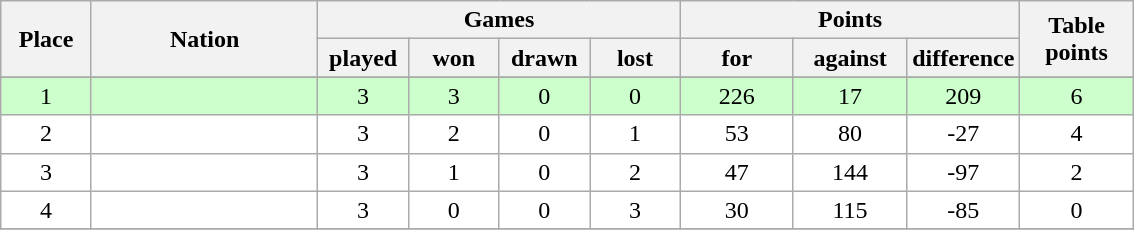<table class="wikitable">
<tr>
<th rowspan=2 width="8%">Place</th>
<th rowspan=2 width="20%">Nation</th>
<th colspan=4 width="32%">Games</th>
<th colspan=3 width="30%">Points</th>
<th rowspan=2 width="10%">Table<br>points</th>
</tr>
<tr>
<th width="8%">played</th>
<th width="8%">won</th>
<th width="8%">drawn</th>
<th width="8%">lost</th>
<th width="10%">for</th>
<th width="10%">against</th>
<th width="10%">difference</th>
</tr>
<tr>
</tr>
<tr bgcolor=#ccffcc align=center>
<td>1</td>
<td align=left><strong></strong></td>
<td>3</td>
<td>3</td>
<td>0</td>
<td>0</td>
<td>226</td>
<td>17</td>
<td>209</td>
<td>6</td>
</tr>
<tr bgcolor=#ffffff align=center>
<td>2</td>
<td align=left></td>
<td>3</td>
<td>2</td>
<td>0</td>
<td>1</td>
<td>53</td>
<td>80</td>
<td>-27</td>
<td>4</td>
</tr>
<tr bgcolor=#ffffff align=center>
<td>3</td>
<td align=left></td>
<td>3</td>
<td>1</td>
<td>0</td>
<td>2</td>
<td>47</td>
<td>144</td>
<td>-97</td>
<td>2</td>
</tr>
<tr bgcolor=#ffffff align=center>
<td>4</td>
<td align=left></td>
<td>3</td>
<td>0</td>
<td>0</td>
<td>3</td>
<td>30</td>
<td>115</td>
<td>-85</td>
<td>0</td>
</tr>
<tr bgcolor=#ffcccc align=center>
</tr>
</table>
